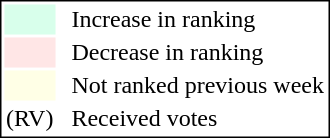<table style="border:1px solid black;">
<tr>
<td style="background:#D8FFEB; width:20px;"></td>
<td> </td>
<td>Increase in ranking</td>
</tr>
<tr>
<td style="background:#FFE6E6; width:20px;"></td>
<td> </td>
<td>Decrease in ranking</td>
</tr>
<tr>
<td style="background:#FFFFE6; width:20px;"></td>
<td> </td>
<td>Not ranked previous week</td>
</tr>
<tr>
<td>(RV)</td>
<td> </td>
<td>Received votes</td>
</tr>
</table>
